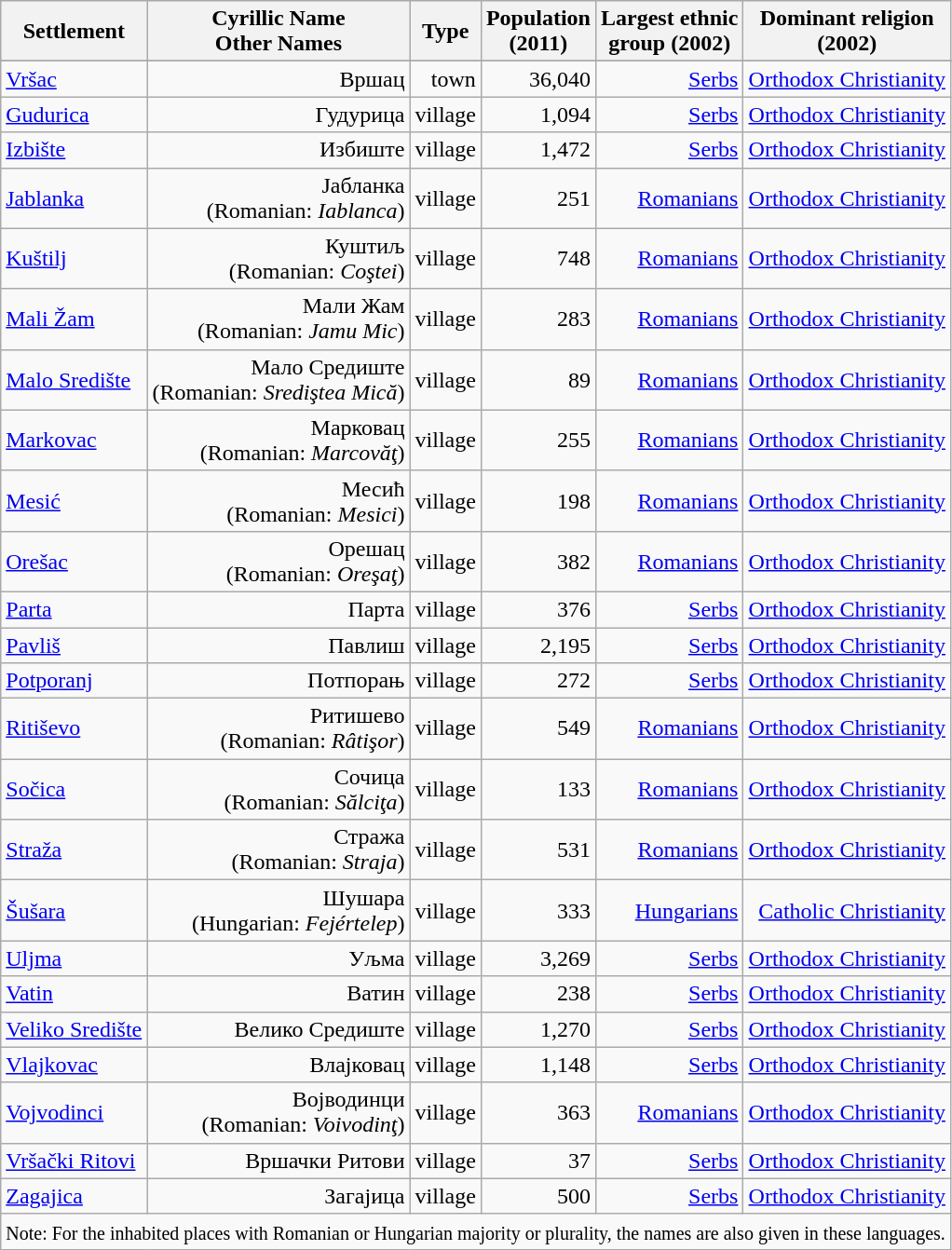<table class="wikitable" style="text-align: right;">
<tr bgcolor="#e0e0e0">
<th rowspan="1">Settlement</th>
<th colspan="1">Cyrillic Name<br>Other Names</th>
<th colspan="1">Type</th>
<th colspan="1">Population<br>(2011)</th>
<th colspan="1">Largest ethnic<br>group (2002)</th>
<th colspan="1">Dominant religion<br>(2002)</th>
</tr>
<tr bgcolor="#e0e0e0">
</tr>
<tr>
<td align="left"><a href='#'>Vršac</a></td>
<td>Вршац</td>
<td>town</td>
<td>36,040</td>
<td><a href='#'>Serbs</a></td>
<td><a href='#'>Orthodox Christianity</a></td>
</tr>
<tr>
<td align="left"><a href='#'>Gudurica</a></td>
<td>Гудурица</td>
<td>village</td>
<td>1,094</td>
<td><a href='#'>Serbs</a></td>
<td><a href='#'>Orthodox Christianity</a></td>
</tr>
<tr>
<td align="left"><a href='#'>Izbište</a></td>
<td>Избиште</td>
<td>village</td>
<td>1,472</td>
<td><a href='#'>Serbs</a></td>
<td><a href='#'>Orthodox Christianity</a></td>
</tr>
<tr>
<td align="left"><a href='#'>Jablanka</a></td>
<td>Јабланка<br>(Romanian: <em>Iablanca</em>)</td>
<td>village</td>
<td>251</td>
<td><a href='#'>Romanians</a></td>
<td><a href='#'>Orthodox Christianity</a></td>
</tr>
<tr>
<td align="left"><a href='#'>Kuštilj</a></td>
<td>Куштиљ<br>(Romanian: <em>Coştei</em>)</td>
<td>village</td>
<td>748</td>
<td><a href='#'>Romanians</a></td>
<td><a href='#'>Orthodox Christianity</a></td>
</tr>
<tr>
<td align="left"><a href='#'>Mali Žam</a></td>
<td>Мали Жам<br>(Romanian: <em>Jamu Mic</em>)</td>
<td>village</td>
<td>283</td>
<td><a href='#'>Romanians</a></td>
<td><a href='#'>Orthodox Christianity</a></td>
</tr>
<tr>
<td align="left"><a href='#'>Malo Središte</a></td>
<td>Мало Средиште<br>(Romanian: <em>Srediştea Mică</em>)</td>
<td>village</td>
<td>89</td>
<td><a href='#'>Romanians</a></td>
<td><a href='#'>Orthodox Christianity</a></td>
</tr>
<tr>
<td align="left"><a href='#'>Markovac</a></td>
<td>Марковац<br>(Romanian: <em>Marcovăţ</em>)</td>
<td>village</td>
<td>255</td>
<td><a href='#'>Romanians</a></td>
<td><a href='#'>Orthodox Christianity</a></td>
</tr>
<tr>
<td align="left"><a href='#'>Mesić</a></td>
<td>Месић<br>(Romanian: <em>Mesici</em>)</td>
<td>village</td>
<td>198</td>
<td><a href='#'>Romanians</a></td>
<td><a href='#'>Orthodox Christianity</a></td>
</tr>
<tr>
<td align="left"><a href='#'>Orešac</a></td>
<td>Орешац<br>(Romanian: <em>Oreşaţ</em>)</td>
<td>village</td>
<td>382</td>
<td><a href='#'>Romanians</a></td>
<td><a href='#'>Orthodox Christianity</a></td>
</tr>
<tr>
<td align="left"><a href='#'>Parta</a></td>
<td>Парта</td>
<td>village</td>
<td>376</td>
<td><a href='#'>Serbs</a></td>
<td><a href='#'>Orthodox Christianity</a></td>
</tr>
<tr>
<td align="left"><a href='#'>Pavliš</a></td>
<td>Павлиш</td>
<td>village</td>
<td>2,195</td>
<td><a href='#'>Serbs</a></td>
<td><a href='#'>Orthodox Christianity</a></td>
</tr>
<tr>
<td align="left"><a href='#'>Potporanj</a></td>
<td>Потпорањ</td>
<td>village</td>
<td>272</td>
<td><a href='#'>Serbs</a></td>
<td><a href='#'>Orthodox Christianity</a></td>
</tr>
<tr>
<td align="left"><a href='#'>Ritiševo</a></td>
<td>Ритишево<br>(Romanian: <em>Râtişor</em>)</td>
<td>village</td>
<td>549</td>
<td><a href='#'>Romanians</a></td>
<td><a href='#'>Orthodox Christianity</a></td>
</tr>
<tr>
<td align="left"><a href='#'>Sočica</a></td>
<td>Сочица<br>(Romanian: <em>Sălciţa</em>)</td>
<td>village</td>
<td>133</td>
<td><a href='#'>Romanians</a></td>
<td><a href='#'>Orthodox Christianity</a></td>
</tr>
<tr>
<td align="left"><a href='#'>Straža</a></td>
<td>Стража<br>(Romanian: <em>Straja</em>)</td>
<td>village</td>
<td>531</td>
<td><a href='#'>Romanians</a></td>
<td><a href='#'>Orthodox Christianity</a></td>
</tr>
<tr>
<td align="left"><a href='#'>Šušara</a></td>
<td>Шушара<br>(Hungarian: <em>Fejértelep</em>)</td>
<td>village</td>
<td>333</td>
<td><a href='#'>Hungarians</a></td>
<td><a href='#'>Catholic Christianity</a></td>
</tr>
<tr>
<td align="left"><a href='#'>Uljma</a></td>
<td>Уљма</td>
<td>village</td>
<td>3,269</td>
<td><a href='#'>Serbs</a></td>
<td><a href='#'>Orthodox Christianity</a></td>
</tr>
<tr>
<td align="left"><a href='#'>Vatin</a></td>
<td>Ватин</td>
<td>village</td>
<td>238</td>
<td><a href='#'>Serbs</a></td>
<td><a href='#'>Orthodox Christianity</a></td>
</tr>
<tr>
<td align="left"><a href='#'>Veliko Središte</a></td>
<td>Велико Средиште</td>
<td>village</td>
<td>1,270</td>
<td><a href='#'>Serbs</a></td>
<td><a href='#'>Orthodox Christianity</a></td>
</tr>
<tr>
<td align="left"><a href='#'>Vlajkovac</a></td>
<td>Влајковац</td>
<td>village</td>
<td>1,148</td>
<td><a href='#'>Serbs</a></td>
<td><a href='#'>Orthodox Christianity</a></td>
</tr>
<tr>
<td align="left"><a href='#'>Vojvodinci</a></td>
<td>Војводинци<br>(Romanian: <em>Voivodinţ</em>)</td>
<td>village</td>
<td>363</td>
<td><a href='#'>Romanians</a></td>
<td><a href='#'>Orthodox Christianity</a></td>
</tr>
<tr>
<td align="left"><a href='#'>Vršački Ritovi</a></td>
<td>Вршачки Ритови</td>
<td>village</td>
<td>37</td>
<td><a href='#'>Serbs</a></td>
<td><a href='#'>Orthodox Christianity</a></td>
</tr>
<tr>
<td align="left"><a href='#'>Zagajica</a></td>
<td>Загајица</td>
<td>village</td>
<td>500</td>
<td><a href='#'>Serbs</a></td>
<td><a href='#'>Orthodox Christianity</a></td>
</tr>
<tr>
<td colspan="19"><small>Note: For the inhabited places with Romanian or Hungarian majority or plurality, the names are also given in these languages.</small></td>
</tr>
</table>
